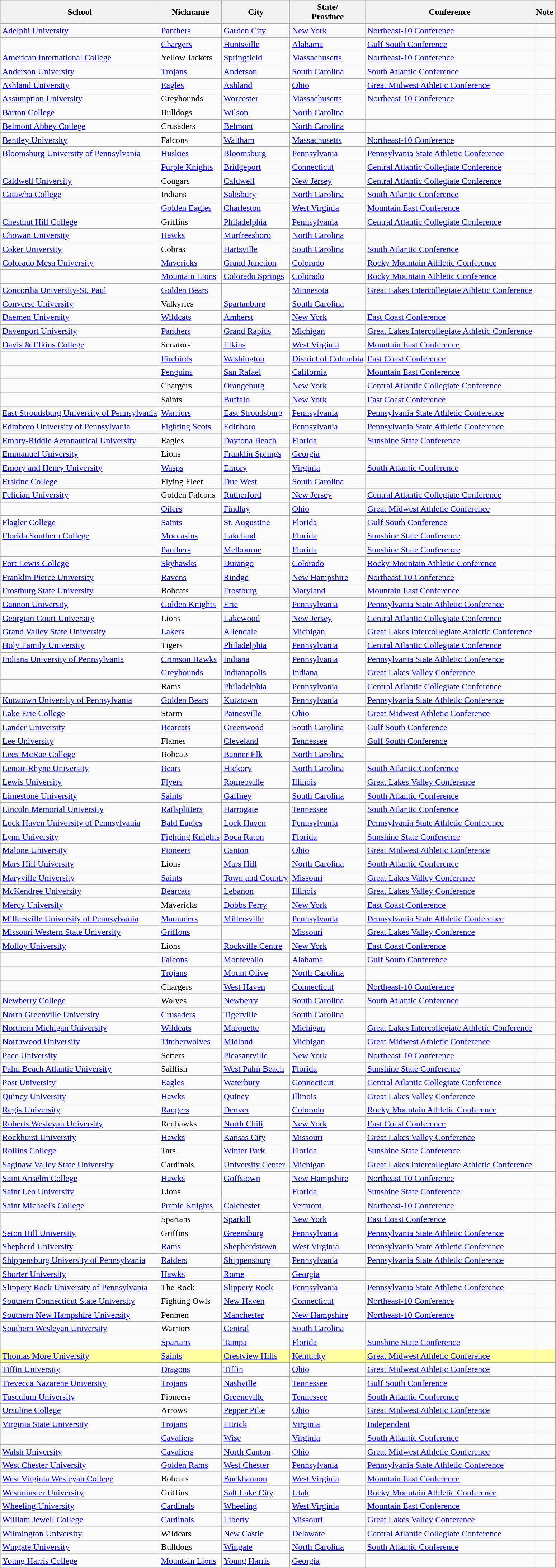<table class="wikitable sortable">
<tr>
<th>School</th>
<th>Nickname</th>
<th>City</th>
<th>State/<br>Province</th>
<th>Conference</th>
<th class="unsortable">Note</th>
</tr>
<tr>
<td><a href='#'>Adelphi University</a></td>
<td><a href='#'>Panthers</a></td>
<td><a href='#'>Garden City</a></td>
<td><a href='#'>New York</a></td>
<td><a href='#'>Northeast-10 Conference</a></td>
<td></td>
</tr>
<tr>
<td></td>
<td><a href='#'>Chargers</a></td>
<td><a href='#'>Huntsville</a></td>
<td><a href='#'>Alabama</a></td>
<td><a href='#'>Gulf South Conference</a></td>
<td></td>
</tr>
<tr>
<td><a href='#'>American International College</a></td>
<td>Yellow Jackets</td>
<td><a href='#'>Springfield</a></td>
<td><a href='#'>Massachusetts</a></td>
<td><a href='#'>Northeast-10 Conference</a></td>
<td></td>
</tr>
<tr>
<td><a href='#'>Anderson University</a></td>
<td><a href='#'>Trojans</a></td>
<td><a href='#'>Anderson</a></td>
<td><a href='#'>South Carolina</a></td>
<td><a href='#'>South Atlantic Conference</a></td>
<td></td>
</tr>
<tr>
<td><a href='#'>Ashland University</a></td>
<td><a href='#'>Eagles</a></td>
<td><a href='#'>Ashland</a></td>
<td><a href='#'>Ohio</a></td>
<td><a href='#'>Great Midwest Athletic Conference</a></td>
<td></td>
</tr>
<tr>
<td><a href='#'>Assumption University</a></td>
<td>Greyhounds</td>
<td><a href='#'>Worcester</a></td>
<td><a href='#'>Massachusetts</a></td>
<td><a href='#'>Northeast-10 Conference</a></td>
<td></td>
</tr>
<tr>
<td><a href='#'>Barton College</a></td>
<td>Bulldogs</td>
<td><a href='#'>Wilson</a></td>
<td><a href='#'>North Carolina</a></td>
<td></td>
<td></td>
</tr>
<tr>
<td><a href='#'>Belmont Abbey College</a></td>
<td>Crusaders</td>
<td><a href='#'>Belmont</a></td>
<td><a href='#'>North Carolina</a></td>
<td></td>
<td></td>
</tr>
<tr>
<td><a href='#'>Bentley University</a></td>
<td>Falcons</td>
<td><a href='#'>Waltham</a></td>
<td><a href='#'>Massachusetts</a></td>
<td><a href='#'>Northeast-10 Conference</a></td>
<td></td>
</tr>
<tr>
<td><a href='#'>Bloomsburg University of Pennsylvania</a></td>
<td><a href='#'>Huskies</a></td>
<td><a href='#'>Bloomsburg</a></td>
<td><a href='#'>Pennsylvania</a></td>
<td><a href='#'>Pennsylvania State Athletic Conference</a></td>
<td></td>
</tr>
<tr>
<td></td>
<td><a href='#'>Purple Knights</a></td>
<td><a href='#'>Bridgeport</a></td>
<td><a href='#'>Connecticut</a></td>
<td><a href='#'>Central Atlantic Collegiate Conference</a></td>
<td></td>
</tr>
<tr>
<td><a href='#'>Caldwell University</a></td>
<td>Cougars</td>
<td><a href='#'>Caldwell</a></td>
<td><a href='#'>New Jersey</a></td>
<td><a href='#'>Central Atlantic Collegiate Conference</a></td>
<td></td>
</tr>
<tr>
<td><a href='#'>Catawba College</a></td>
<td>Indians</td>
<td><a href='#'>Salisbury</a></td>
<td><a href='#'>North Carolina</a></td>
<td><a href='#'>South Atlantic Conference</a></td>
<td></td>
</tr>
<tr>
<td></td>
<td><a href='#'>Golden Eagles</a></td>
<td><a href='#'>Charleston</a></td>
<td><a href='#'>West Virginia</a></td>
<td><a href='#'>Mountain East Conference</a></td>
<td></td>
</tr>
<tr>
<td><a href='#'>Chestnut Hill College</a></td>
<td>Griffins</td>
<td><a href='#'>Philadelphia</a></td>
<td><a href='#'>Pennsylvania</a></td>
<td><a href='#'>Central Atlantic Collegiate Conference</a></td>
<td></td>
</tr>
<tr>
<td><a href='#'>Chowan University</a></td>
<td><a href='#'>Hawks</a></td>
<td><a href='#'>Murfreesboro</a></td>
<td><a href='#'>North Carolina</a></td>
<td></td>
<td></td>
</tr>
<tr>
<td><a href='#'>Coker University</a></td>
<td>Cobras</td>
<td><a href='#'>Hartsville</a></td>
<td><a href='#'>South Carolina</a></td>
<td><a href='#'>South Atlantic Conference</a></td>
<td></td>
</tr>
<tr>
<td><a href='#'>Colorado Mesa University</a></td>
<td><a href='#'>Mavericks</a></td>
<td><a href='#'>Grand Junction</a></td>
<td><a href='#'>Colorado</a></td>
<td><a href='#'>Rocky Mountain Athletic Conference</a></td>
<td></td>
</tr>
<tr>
<td></td>
<td><a href='#'>Mountain Lions</a></td>
<td><a href='#'>Colorado Springs</a></td>
<td><a href='#'>Colorado</a></td>
<td><a href='#'>Rocky Mountain Athletic Conference</a></td>
<td></td>
</tr>
<tr>
<td><a href='#'>Concordia University-St. Paul</a></td>
<td><a href='#'>Golden Bears</a></td>
<td></td>
<td><a href='#'>Minnesota</a></td>
<td><a href='#'>Great Lakes Intercollegiate Athletic Conference</a></td>
<td></td>
</tr>
<tr>
<td><a href='#'>Converse University</a></td>
<td>Valkyries</td>
<td><a href='#'>Spartanburg</a></td>
<td><a href='#'>South Carolina</a></td>
<td></td>
<td></td>
</tr>
<tr>
<td><a href='#'>Daemen University</a></td>
<td><a href='#'>Wildcats</a></td>
<td><a href='#'>Amherst</a></td>
<td><a href='#'>New York</a></td>
<td><a href='#'>East Coast Conference</a></td>
<td></td>
</tr>
<tr>
<td><a href='#'>Davenport University</a></td>
<td><a href='#'>Panthers</a></td>
<td><a href='#'>Grand Rapids</a></td>
<td><a href='#'>Michigan</a></td>
<td><a href='#'>Great Lakes Intercollegiate Athletic Conference</a></td>
<td></td>
</tr>
<tr>
<td><a href='#'>Davis & Elkins College</a></td>
<td>Senators</td>
<td><a href='#'>Elkins</a></td>
<td><a href='#'>West Virginia</a></td>
<td><a href='#'>Mountain East Conference</a></td>
<td></td>
</tr>
<tr>
<td></td>
<td><a href='#'>Firebirds</a></td>
<td><a href='#'>Washington</a></td>
<td><a href='#'>District of Columbia</a></td>
<td><a href='#'>East Coast Conference</a></td>
<td></td>
</tr>
<tr>
<td></td>
<td><a href='#'>Penguins</a></td>
<td><a href='#'>San Rafael</a></td>
<td><a href='#'>California</a></td>
<td><a href='#'>Mountain East Conference</a></td>
<td></td>
</tr>
<tr>
<td></td>
<td>Chargers</td>
<td><a href='#'>Orangeburg</a></td>
<td><a href='#'>New York</a></td>
<td><a href='#'>Central Atlantic Collegiate Conference</a></td>
<td></td>
</tr>
<tr>
<td></td>
<td>Saints</td>
<td><a href='#'>Buffalo</a></td>
<td><a href='#'>New York</a></td>
<td><a href='#'>East Coast Conference</a></td>
<td></td>
</tr>
<tr>
<td><a href='#'>East Stroudsburg University of Pennsylvania</a></td>
<td><a href='#'>Warriors</a></td>
<td><a href='#'>East Stroudsburg</a></td>
<td><a href='#'>Pennsylvania</a></td>
<td><a href='#'>Pennsylvania State Athletic Conference</a></td>
<td></td>
</tr>
<tr>
<td><a href='#'>Edinboro University of Pennsylvania</a></td>
<td><a href='#'>Fighting Scots</a></td>
<td><a href='#'>Edinboro</a></td>
<td><a href='#'>Pennsylvania</a></td>
<td><a href='#'>Pennsylvania State Athletic Conference</a></td>
<td></td>
</tr>
<tr>
<td><a href='#'>Embry-Riddle Aeronautical University</a></td>
<td>Eagles</td>
<td><a href='#'>Daytona Beach</a></td>
<td><a href='#'>Florida</a></td>
<td><a href='#'>Sunshine State Conference</a></td>
<td></td>
</tr>
<tr>
<td><a href='#'>Emmanuel University</a></td>
<td>Lions</td>
<td><a href='#'>Franklin Springs</a></td>
<td><a href='#'>Georgia</a></td>
<td></td>
<td></td>
</tr>
<tr>
<td><a href='#'>Emory and Henry University</a></td>
<td><a href='#'>Wasps</a></td>
<td><a href='#'>Emory</a></td>
<td><a href='#'>Virginia</a></td>
<td><a href='#'>South Atlantic Conference</a></td>
<td></td>
</tr>
<tr>
<td><a href='#'>Erskine College</a></td>
<td>Flying Fleet</td>
<td><a href='#'>Due West</a></td>
<td><a href='#'>South Carolina</a></td>
<td></td>
<td></td>
</tr>
<tr>
<td><a href='#'>Felician University</a></td>
<td>Golden Falcons</td>
<td><a href='#'>Rutherford</a></td>
<td><a href='#'>New Jersey</a></td>
<td><a href='#'>Central Atlantic Collegiate Conference</a></td>
<td></td>
</tr>
<tr>
<td></td>
<td><a href='#'>Oilers</a></td>
<td><a href='#'>Findlay</a></td>
<td><a href='#'>Ohio</a></td>
<td><a href='#'>Great Midwest Athletic Conference</a></td>
<td></td>
</tr>
<tr>
<td><a href='#'>Flagler College</a></td>
<td><a href='#'>Saints</a></td>
<td><a href='#'>St. Augustine</a></td>
<td><a href='#'>Florida</a></td>
<td><a href='#'>Gulf South Conference</a></td>
<td></td>
</tr>
<tr>
<td><a href='#'>Florida Southern College</a></td>
<td><a href='#'>Moccasins</a></td>
<td><a href='#'>Lakeland</a></td>
<td><a href='#'>Florida</a></td>
<td><a href='#'>Sunshine State Conference</a></td>
<td></td>
</tr>
<tr>
<td></td>
<td><a href='#'>Panthers</a></td>
<td><a href='#'>Melbourne</a></td>
<td><a href='#'>Florida</a></td>
<td><a href='#'>Sunshine State Conference</a></td>
<td></td>
</tr>
<tr>
<td><a href='#'>Fort Lewis College</a></td>
<td><a href='#'>Skyhawks</a></td>
<td><a href='#'>Durango</a></td>
<td><a href='#'>Colorado</a></td>
<td><a href='#'>Rocky Mountain Athletic Conference</a></td>
<td></td>
</tr>
<tr>
<td><a href='#'>Franklin Pierce University</a></td>
<td><a href='#'>Ravens</a></td>
<td><a href='#'>Rindge</a></td>
<td><a href='#'>New Hampshire</a></td>
<td><a href='#'>Northeast-10 Conference</a></td>
<td></td>
</tr>
<tr>
<td><a href='#'>Frostburg State University</a></td>
<td>Bobcats</td>
<td><a href='#'>Frostburg</a></td>
<td><a href='#'>Maryland</a></td>
<td><a href='#'>Mountain East Conference</a></td>
<td></td>
</tr>
<tr>
<td><a href='#'>Gannon University</a></td>
<td><a href='#'>Golden Knights</a></td>
<td><a href='#'>Erie</a></td>
<td><a href='#'>Pennsylvania</a></td>
<td><a href='#'>Pennsylvania State Athletic Conference</a></td>
<td></td>
</tr>
<tr>
<td><a href='#'>Georgian Court University</a></td>
<td>Lions</td>
<td><a href='#'>Lakewood</a></td>
<td><a href='#'>New Jersey</a></td>
<td><a href='#'>Central Atlantic Collegiate Conference</a></td>
<td></td>
</tr>
<tr>
<td><a href='#'>Grand Valley State University</a></td>
<td><a href='#'>Lakers</a></td>
<td><a href='#'>Allendale</a></td>
<td><a href='#'>Michigan</a></td>
<td><a href='#'>Great Lakes Intercollegiate Athletic Conference</a></td>
<td></td>
</tr>
<tr>
<td><a href='#'>Holy Family University</a></td>
<td>Tigers</td>
<td><a href='#'>Philadelphia</a></td>
<td><a href='#'>Pennsylvania</a></td>
<td><a href='#'>Central Atlantic Collegiate Conference</a></td>
<td></td>
</tr>
<tr>
<td><a href='#'>Indiana University of Pennsylvania</a></td>
<td><a href='#'>Crimson Hawks</a></td>
<td><a href='#'>Indiana</a></td>
<td><a href='#'>Pennsylvania</a></td>
<td><a href='#'>Pennsylvania State Athletic Conference</a></td>
<td></td>
</tr>
<tr>
<td></td>
<td><a href='#'>Greyhounds</a></td>
<td><a href='#'>Indianapolis</a></td>
<td><a href='#'>Indiana</a></td>
<td><a href='#'>Great Lakes Valley Conference</a></td>
<td></td>
</tr>
<tr>
<td></td>
<td>Rams</td>
<td><a href='#'>Philadelphia</a></td>
<td><a href='#'>Pennsylvania</a></td>
<td><a href='#'>Central Atlantic Collegiate Conference</a></td>
<td></td>
</tr>
<tr>
<td><a href='#'>Kutztown University of Pennsylvania</a></td>
<td><a href='#'>Golden Bears</a></td>
<td><a href='#'>Kutztown</a></td>
<td><a href='#'>Pennsylvania</a></td>
<td><a href='#'>Pennsylvania State Athletic Conference</a></td>
<td></td>
</tr>
<tr>
<td><a href='#'>Lake Erie College</a></td>
<td>Storm</td>
<td><a href='#'>Painesville</a></td>
<td><a href='#'>Ohio</a></td>
<td><a href='#'>Great Midwest Athletic Conference</a></td>
<td></td>
</tr>
<tr>
<td><a href='#'>Lander University</a></td>
<td><a href='#'>Bearcats</a></td>
<td><a href='#'>Greenwood</a></td>
<td><a href='#'>South Carolina</a></td>
<td><a href='#'>Gulf South Conference</a></td>
<td></td>
</tr>
<tr>
<td><a href='#'>Lee University</a></td>
<td>Flames</td>
<td><a href='#'>Cleveland</a></td>
<td><a href='#'>Tennessee</a></td>
<td><a href='#'>Gulf South Conference</a></td>
<td></td>
</tr>
<tr>
<td><a href='#'>Lees-McRae College</a></td>
<td>Bobcats</td>
<td><a href='#'>Banner Elk</a></td>
<td><a href='#'>North Carolina</a></td>
<td></td>
<td></td>
</tr>
<tr>
<td><a href='#'>Lenoir-Rhyne University</a></td>
<td><a href='#'>Bears</a></td>
<td><a href='#'>Hickory</a></td>
<td><a href='#'>North Carolina</a></td>
<td><a href='#'>South Atlantic Conference</a></td>
<td></td>
</tr>
<tr>
<td><a href='#'>Lewis University</a></td>
<td><a href='#'>Flyers</a></td>
<td><a href='#'>Romeoville</a></td>
<td><a href='#'>Illinois</a></td>
<td><a href='#'>Great Lakes Valley Conference</a></td>
<td></td>
</tr>
<tr>
<td><a href='#'>Limestone University</a></td>
<td><a href='#'>Saints</a></td>
<td><a href='#'>Gaffney</a></td>
<td><a href='#'>South Carolina</a></td>
<td><a href='#'>South Atlantic Conference</a></td>
<td></td>
</tr>
<tr>
<td><a href='#'>Lincoln Memorial University</a></td>
<td><a href='#'>Railsplitters</a></td>
<td><a href='#'>Harrogate</a></td>
<td><a href='#'>Tennessee</a></td>
<td><a href='#'>South Atlantic Conference</a></td>
<td></td>
</tr>
<tr>
<td><a href='#'>Lock Haven University of Pennsylvania</a></td>
<td><a href='#'>Bald Eagles</a></td>
<td><a href='#'>Lock Haven</a></td>
<td><a href='#'>Pennsylvania</a></td>
<td><a href='#'>Pennsylvania State Athletic Conference</a></td>
<td></td>
</tr>
<tr>
<td><a href='#'>Lynn University</a></td>
<td><a href='#'>Fighting Knights</a></td>
<td><a href='#'>Boca Raton</a></td>
<td><a href='#'>Florida</a></td>
<td><a href='#'>Sunshine State Conference</a></td>
<td></td>
</tr>
<tr>
<td><a href='#'>Malone University</a></td>
<td><a href='#'>Pioneers</a></td>
<td><a href='#'>Canton</a></td>
<td><a href='#'>Ohio</a></td>
<td><a href='#'>Great Midwest Athletic Conference</a></td>
<td></td>
</tr>
<tr>
<td><a href='#'>Mars Hill University</a></td>
<td>Lions</td>
<td><a href='#'>Mars Hill</a></td>
<td><a href='#'>North Carolina</a></td>
<td><a href='#'>South Atlantic Conference</a></td>
<td></td>
</tr>
<tr>
<td><a href='#'>Maryville University</a></td>
<td><a href='#'>Saints</a></td>
<td><a href='#'>Town and Country</a></td>
<td><a href='#'>Missouri</a></td>
<td><a href='#'>Great Lakes Valley Conference</a></td>
<td></td>
</tr>
<tr>
<td><a href='#'>McKendree University</a></td>
<td><a href='#'>Bearcats</a></td>
<td><a href='#'>Lebanon</a></td>
<td><a href='#'>Illinois</a></td>
<td><a href='#'>Great Lakes Valley Conference</a></td>
<td></td>
</tr>
<tr>
<td><a href='#'>Mercy University</a></td>
<td>Mavericks</td>
<td><a href='#'>Dobbs Ferry</a></td>
<td><a href='#'>New York</a></td>
<td><a href='#'>East Coast Conference</a></td>
<td></td>
</tr>
<tr>
<td><a href='#'>Millersville University of Pennsylvania</a></td>
<td><a href='#'>Marauders</a></td>
<td><a href='#'>Millersville</a></td>
<td><a href='#'>Pennsylvania</a></td>
<td><a href='#'>Pennsylvania State Athletic Conference</a></td>
<td></td>
</tr>
<tr>
<td><a href='#'>Missouri Western State University</a></td>
<td><a href='#'>Griffons</a></td>
<td></td>
<td><a href='#'>Missouri</a></td>
<td><a href='#'>Great Lakes Valley Conference</a></td>
<td></td>
</tr>
<tr>
<td><a href='#'>Molloy University</a></td>
<td>Lions</td>
<td><a href='#'>Rockville Centre</a></td>
<td><a href='#'>New York</a></td>
<td><a href='#'>East Coast Conference</a></td>
<td></td>
</tr>
<tr>
<td></td>
<td><a href='#'>Falcons</a></td>
<td><a href='#'>Montevallo</a></td>
<td><a href='#'>Alabama</a></td>
<td><a href='#'>Gulf South Conference</a></td>
<td></td>
</tr>
<tr>
<td></td>
<td><a href='#'>Trojans</a></td>
<td><a href='#'>Mount Olive</a></td>
<td><a href='#'>North Carolina</a></td>
<td></td>
<td></td>
</tr>
<tr>
<td></td>
<td>Chargers</td>
<td><a href='#'>West Haven</a></td>
<td><a href='#'>Connecticut</a></td>
<td><a href='#'>Northeast-10 Conference</a></td>
<td></td>
</tr>
<tr>
<td><a href='#'>Newberry College</a></td>
<td>Wolves</td>
<td><a href='#'>Newberry</a></td>
<td><a href='#'>South Carolina</a></td>
<td><a href='#'>South Atlantic Conference</a></td>
<td></td>
</tr>
<tr>
<td><a href='#'>North Greenville University</a></td>
<td><a href='#'>Crusaders</a></td>
<td><a href='#'>Tigerville</a></td>
<td><a href='#'>South Carolina</a></td>
<td></td>
<td></td>
</tr>
<tr>
<td><a href='#'>Northern Michigan University</a></td>
<td><a href='#'>Wildcats</a></td>
<td><a href='#'>Marquette</a></td>
<td><a href='#'>Michigan</a></td>
<td><a href='#'>Great Lakes Intercollegiate Athletic Conference</a></td>
<td></td>
</tr>
<tr>
<td><a href='#'>Northwood University</a></td>
<td><a href='#'>Timberwolves</a></td>
<td><a href='#'>Midland</a></td>
<td><a href='#'>Michigan</a></td>
<td><a href='#'>Great Midwest Athletic Conference</a></td>
<td></td>
</tr>
<tr>
<td><a href='#'>Pace University</a></td>
<td>Setters</td>
<td><a href='#'>Pleasantville</a></td>
<td><a href='#'>New York</a></td>
<td><a href='#'>Northeast-10 Conference</a></td>
<td></td>
</tr>
<tr>
<td><a href='#'>Palm Beach Atlantic University</a></td>
<td>Sailfish</td>
<td><a href='#'>West Palm Beach</a></td>
<td><a href='#'>Florida</a></td>
<td><a href='#'>Sunshine State Conference</a></td>
<td></td>
</tr>
<tr>
<td><a href='#'>Post University</a></td>
<td><a href='#'>Eagles</a></td>
<td><a href='#'>Waterbury</a></td>
<td><a href='#'>Connecticut</a></td>
<td><a href='#'>Central Atlantic Collegiate Conference</a></td>
<td></td>
</tr>
<tr>
<td><a href='#'>Quincy University</a></td>
<td><a href='#'>Hawks</a></td>
<td><a href='#'>Quincy</a></td>
<td><a href='#'>Illinois</a></td>
<td><a href='#'>Great Lakes Valley Conference</a></td>
<td></td>
</tr>
<tr>
<td><a href='#'>Regis University</a></td>
<td><a href='#'>Rangers</a></td>
<td><a href='#'>Denver</a></td>
<td><a href='#'>Colorado</a></td>
<td><a href='#'>Rocky Mountain Athletic Conference</a></td>
<td></td>
</tr>
<tr>
<td><a href='#'>Roberts Wesleyan University</a></td>
<td>Redhawks</td>
<td><a href='#'>North Chili</a></td>
<td><a href='#'>New York</a></td>
<td><a href='#'>East Coast Conference</a></td>
<td></td>
</tr>
<tr>
<td><a href='#'>Rockhurst University</a></td>
<td><a href='#'>Hawks</a></td>
<td><a href='#'>Kansas City</a></td>
<td><a href='#'>Missouri</a></td>
<td><a href='#'>Great Lakes Valley Conference</a></td>
<td></td>
</tr>
<tr>
<td><a href='#'>Rollins College</a></td>
<td>Tars</td>
<td><a href='#'>Winter Park</a></td>
<td><a href='#'>Florida</a></td>
<td><a href='#'>Sunshine State Conference</a></td>
<td></td>
</tr>
<tr>
<td><a href='#'>Saginaw Valley State University</a></td>
<td>Cardinals</td>
<td><a href='#'>University Center</a></td>
<td><a href='#'>Michigan</a></td>
<td><a href='#'>Great Lakes Intercollegiate Athletic Conference</a></td>
<td></td>
</tr>
<tr>
<td><a href='#'>Saint Anselm College</a></td>
<td><a href='#'>Hawks</a></td>
<td><a href='#'>Goffstown</a></td>
<td><a href='#'>New Hampshire</a></td>
<td><a href='#'>Northeast-10 Conference</a></td>
<td></td>
</tr>
<tr>
<td><a href='#'>Saint Leo University</a></td>
<td>Lions</td>
<td></td>
<td><a href='#'>Florida</a></td>
<td><a href='#'>Sunshine State Conference</a></td>
<td></td>
</tr>
<tr>
<td><a href='#'>Saint Michael's College</a></td>
<td><a href='#'>Purple Knights</a></td>
<td><a href='#'>Colchester</a></td>
<td><a href='#'>Vermont</a></td>
<td><a href='#'>Northeast-10 Conference</a></td>
<td></td>
</tr>
<tr>
<td></td>
<td>Spartans</td>
<td><a href='#'>Sparkill</a></td>
<td><a href='#'>New York</a></td>
<td><a href='#'>East Coast Conference</a></td>
<td></td>
</tr>
<tr>
<td><a href='#'>Seton Hill University</a></td>
<td>Griffins</td>
<td><a href='#'>Greensburg</a></td>
<td><a href='#'>Pennsylvania</a></td>
<td><a href='#'>Pennsylvania State Athletic Conference</a></td>
<td></td>
</tr>
<tr>
<td><a href='#'>Shepherd University</a></td>
<td><a href='#'>Rams</a></td>
<td><a href='#'>Shepherdstown</a></td>
<td><a href='#'>West Virginia</a></td>
<td><a href='#'>Pennsylvania State Athletic Conference</a></td>
<td></td>
</tr>
<tr>
<td><a href='#'>Shippensburg University of Pennsylvania</a></td>
<td><a href='#'>Raiders</a></td>
<td><a href='#'>Shippensburg</a></td>
<td><a href='#'>Pennsylvania</a></td>
<td><a href='#'>Pennsylvania State Athletic Conference</a></td>
<td></td>
</tr>
<tr>
<td><a href='#'>Shorter University</a></td>
<td><a href='#'>Hawks</a></td>
<td><a href='#'>Rome</a></td>
<td><a href='#'>Georgia</a></td>
<td></td>
<td></td>
</tr>
<tr>
<td><a href='#'>Slippery Rock University of Pennsylvania</a></td>
<td>The Rock</td>
<td><a href='#'>Slippery Rock</a></td>
<td><a href='#'>Pennsylvania</a></td>
<td><a href='#'>Pennsylvania State Athletic Conference</a></td>
<td></td>
</tr>
<tr>
<td><a href='#'>Southern Connecticut State University</a></td>
<td>Fighting Owls</td>
<td><a href='#'>New Haven</a></td>
<td><a href='#'>Connecticut</a></td>
<td><a href='#'>Northeast-10 Conference</a></td>
<td></td>
</tr>
<tr>
<td><a href='#'>Southern New Hampshire University</a></td>
<td>Penmen</td>
<td><a href='#'>Manchester</a></td>
<td><a href='#'>New Hampshire</a></td>
<td><a href='#'>Northeast-10 Conference</a></td>
<td></td>
</tr>
<tr>
<td><a href='#'>Southern Wesleyan University</a></td>
<td>Warriors</td>
<td><a href='#'>Central</a></td>
<td><a href='#'>South Carolina</a></td>
<td></td>
<td></td>
</tr>
<tr>
<td></td>
<td><a href='#'>Spartans</a></td>
<td><a href='#'>Tampa</a></td>
<td><a href='#'>Florida</a></td>
<td><a href='#'>Sunshine State Conference</a></td>
<td></td>
</tr>
<tr bgcolor=#ffffa0>
<td><a href='#'>Thomas More University</a></td>
<td><a href='#'>Saints</a></td>
<td><a href='#'>Crestview Hills</a></td>
<td><a href='#'>Kentucky</a></td>
<td><a href='#'>Great Midwest Athletic Conference</a></td>
<td></td>
</tr>
<tr>
<td><a href='#'>Tiffin University</a></td>
<td><a href='#'>Dragons</a></td>
<td><a href='#'>Tiffin</a></td>
<td><a href='#'>Ohio</a></td>
<td><a href='#'>Great Midwest Athletic Conference</a></td>
<td></td>
</tr>
<tr>
<td><a href='#'>Trevecca Nazarene University</a></td>
<td><a href='#'>Trojans</a></td>
<td><a href='#'>Nashville</a></td>
<td><a href='#'>Tennessee</a></td>
<td><a href='#'>Gulf South Conference</a></td>
<td></td>
</tr>
<tr>
<td><a href='#'>Tusculum University</a></td>
<td>Pioneers</td>
<td><a href='#'>Greeneville</a></td>
<td><a href='#'>Tennessee</a></td>
<td><a href='#'>South Atlantic Conference</a></td>
<td></td>
</tr>
<tr>
<td><a href='#'>Ursuline College</a></td>
<td>Arrows</td>
<td><a href='#'>Pepper Pike</a></td>
<td><a href='#'>Ohio</a></td>
<td><a href='#'>Great Midwest Athletic Conference</a></td>
<td></td>
</tr>
<tr>
<td><a href='#'>Virginia State University</a></td>
<td><a href='#'>Trojans</a></td>
<td><a href='#'>Ettrick</a></td>
<td><a href='#'>Virginia</a></td>
<td><a href='#'>Independent</a></td>
<td></td>
</tr>
<tr>
<td></td>
<td><a href='#'>Cavaliers</a></td>
<td><a href='#'>Wise</a></td>
<td><a href='#'>Virginia</a></td>
<td><a href='#'>South Atlantic Conference</a></td>
<td></td>
</tr>
<tr>
<td><a href='#'>Walsh University</a></td>
<td><a href='#'>Cavaliers</a></td>
<td><a href='#'>North Canton</a></td>
<td><a href='#'>Ohio</a></td>
<td><a href='#'>Great Midwest Athletic Conference</a></td>
<td></td>
</tr>
<tr>
<td><a href='#'>West Chester University</a></td>
<td><a href='#'>Golden Rams</a></td>
<td><a href='#'>West Chester</a></td>
<td><a href='#'>Pennsylvania</a></td>
<td><a href='#'>Pennsylvania State Athletic Conference</a></td>
<td></td>
</tr>
<tr>
<td><a href='#'>West Virginia Wesleyan College</a></td>
<td>Bobcats</td>
<td><a href='#'>Buckhannon</a></td>
<td><a href='#'>West Virginia</a></td>
<td><a href='#'>Mountain East Conference</a></td>
<td></td>
</tr>
<tr>
<td><a href='#'>Westminster University</a></td>
<td>Griffins</td>
<td><a href='#'>Salt Lake City</a></td>
<td><a href='#'>Utah</a></td>
<td><a href='#'>Rocky Mountain Athletic Conference</a></td>
<td></td>
</tr>
<tr>
<td><a href='#'>Wheeling University</a></td>
<td><a href='#'>Cardinals</a></td>
<td><a href='#'>Wheeling</a></td>
<td><a href='#'>West Virginia</a></td>
<td><a href='#'>Mountain East Conference</a></td>
<td></td>
</tr>
<tr>
<td><a href='#'>William Jewell College</a></td>
<td><a href='#'>Cardinals</a></td>
<td><a href='#'>Liberty</a></td>
<td><a href='#'>Missouri</a></td>
<td><a href='#'>Great Lakes Valley Conference</a></td>
<td></td>
</tr>
<tr>
<td><a href='#'>Wilmington University</a></td>
<td>Wildcats</td>
<td><a href='#'>New Castle</a></td>
<td><a href='#'>Delaware</a></td>
<td><a href='#'>Central Atlantic Collegiate Conference</a></td>
<td></td>
</tr>
<tr>
<td><a href='#'>Wingate University</a></td>
<td>Bulldogs</td>
<td><a href='#'>Wingate</a></td>
<td><a href='#'>North Carolina</a></td>
<td><a href='#'>South Atlantic Conference</a></td>
<td></td>
</tr>
<tr>
<td><a href='#'>Young Harris College</a></td>
<td><a href='#'>Mountain Lions</a></td>
<td><a href='#'>Young Harris</a></td>
<td><a href='#'>Georgia</a></td>
<td></td>
<td></td>
</tr>
</table>
